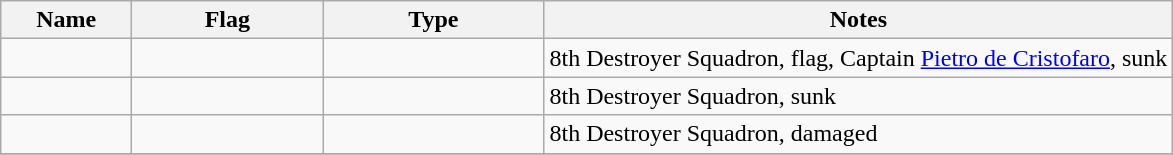<table class="wikitable sortable">
<tr>
<th scope="col" width="80px">Name</th>
<th scope="col" width="120px">Flag</th>
<th scope="col" width="140px">Type</th>
<th>Notes</th>
</tr>
<tr>
<td align="left"></td>
<td align="left"></td>
<td align="left"></td>
<td align="left">8th Destroyer Squadron, flag, Captain <a href='#'>Pietro de Cristofaro</a>, sunk</td>
</tr>
<tr>
<td align="left"></td>
<td align="left"></td>
<td align="left"></td>
<td align="left">8th Destroyer Squadron, sunk</td>
</tr>
<tr>
<td align="left"></td>
<td align="left"></td>
<td align="left"></td>
<td align="left">8th Destroyer Squadron, damaged</td>
</tr>
<tr>
</tr>
</table>
